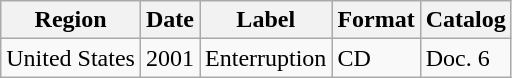<table class="wikitable">
<tr>
<th>Region</th>
<th>Date</th>
<th>Label</th>
<th>Format</th>
<th>Catalog</th>
</tr>
<tr>
<td>United States</td>
<td>2001</td>
<td>Enterruption</td>
<td>CD</td>
<td>Doc. 6</td>
</tr>
</table>
